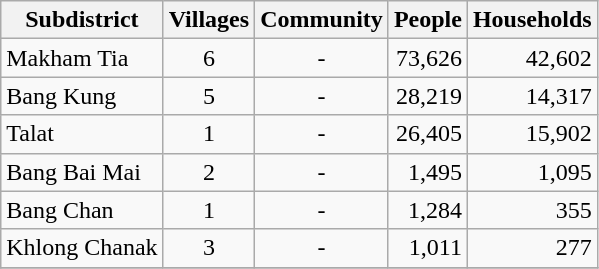<table class="wikitable floatright">
<tr>
<th>Subdistrict</th>
<th>Villages</th>
<th>Community</th>
<th>People</th>
<th>Households</th>
</tr>
<tr>
<td>Makham Tia</td>
<td style="text-align:center;">6</td>
<td style="text-align:center;">-</td>
<td style="text-align:right;">73,626</td>
<td style="text-align:right;">42,602</td>
</tr>
<tr>
<td>Bang Kung</td>
<td style="text-align:center;">5</td>
<td style="text-align:center;">-</td>
<td style="text-align:right;">28,219</td>
<td style="text-align:right;">14,317</td>
</tr>
<tr>
<td>Talat</td>
<td style="text-align:center;">1</td>
<td style="text-align:center;">-</td>
<td style="text-align:right;">26,405</td>
<td style="text-align:right;">15,902</td>
</tr>
<tr>
<td>Bang Bai Mai</td>
<td style="text-align:center;">2</td>
<td style="text-align:center;">-</td>
<td style="text-align:right;">1,495</td>
<td style="text-align:right;">1,095</td>
</tr>
<tr>
<td>Bang Chan</td>
<td style="text-align:center;">1</td>
<td style="text-align:center;">-</td>
<td style="text-align:right;">1,284</td>
<td style="text-align:right;">355</td>
</tr>
<tr>
<td>Khlong Chanak</td>
<td style="text-align:center;">3</td>
<td style="text-align:center;">-</td>
<td style="text-align:right;">1,011</td>
<td style="text-align:right;">277</td>
</tr>
<tr>
</tr>
</table>
